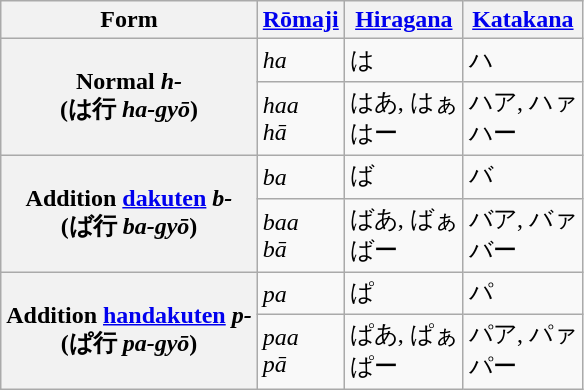<table class="wikitable">
<tr>
<th>Form</th>
<th><a href='#'>Rōmaji</a></th>
<th><a href='#'>Hiragana</a></th>
<th><a href='#'>Katakana</a></th>
</tr>
<tr>
<th rowspan="2">Normal <em>h-</em><br>(は行 <em>ha-gyō</em>)</th>
<td><em>ha</em></td>
<td>は</td>
<td>ハ</td>
</tr>
<tr>
<td><em>haa</em><br><em>hā</em></td>
<td>はあ, はぁ<br>はー</td>
<td>ハア, ハァ<br>ハー</td>
</tr>
<tr>
<th rowspan="2">Addition <a href='#'>dakuten</a> <em>b-</em><br>(ば行 <em>ba-gyō</em>)</th>
<td><em>ba</em></td>
<td>ば</td>
<td>バ</td>
</tr>
<tr>
<td><em>baa</em><br><em>bā</em></td>
<td>ばあ, ばぁ<br>ばー</td>
<td>バア, バァ<br>バー</td>
</tr>
<tr>
<th rowspan="2">Addition <a href='#'>handakuten</a> <em>p-</em><br>(ぱ行 <em>pa-gyō</em>)</th>
<td><em>pa</em></td>
<td>ぱ</td>
<td>パ</td>
</tr>
<tr>
<td><em>paa</em><br><em>pā</em></td>
<td>ぱあ, ぱぁ<br>ぱー</td>
<td>パア, パァ<br>パー</td>
</tr>
</table>
